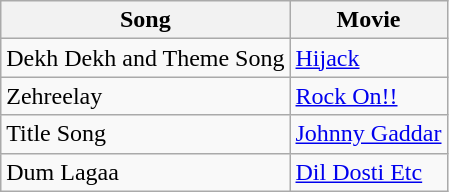<table class="wikitable" border="1">
<tr>
<th>Song</th>
<th>Movie</th>
</tr>
<tr>
<td>Dekh Dekh and Theme Song</td>
<td><a href='#'>Hijack</a></td>
</tr>
<tr>
<td>Zehreelay</td>
<td><a href='#'>Rock On!!</a></td>
</tr>
<tr>
<td>Title Song</td>
<td><a href='#'>Johnny Gaddar</a></td>
</tr>
<tr>
<td>Dum Lagaa</td>
<td><a href='#'>Dil Dosti Etc</a></td>
</tr>
</table>
